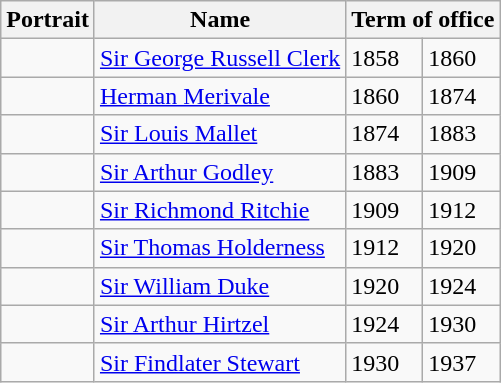<table class="wikitable" style="text-align:left">
<tr>
<th>Portrait</th>
<th>Name</th>
<th colspan=2>Term of office</th>
</tr>
<tr>
<td></td>
<td><a href='#'>Sir George Russell Clerk</a></td>
<td>1858</td>
<td>1860</td>
</tr>
<tr>
<td></td>
<td><a href='#'>Herman Merivale</a></td>
<td>1860</td>
<td>1874</td>
</tr>
<tr>
<td></td>
<td><a href='#'>Sir Louis Mallet</a></td>
<td>1874</td>
<td>1883</td>
</tr>
<tr>
<td></td>
<td><a href='#'>Sir Arthur Godley</a></td>
<td>1883</td>
<td>1909</td>
</tr>
<tr>
<td></td>
<td><a href='#'>Sir Richmond Ritchie</a></td>
<td>1909</td>
<td>1912</td>
</tr>
<tr>
<td></td>
<td><a href='#'>Sir Thomas Holderness</a></td>
<td>1912</td>
<td>1920</td>
</tr>
<tr>
<td></td>
<td><a href='#'>Sir William Duke</a></td>
<td>1920</td>
<td>1924</td>
</tr>
<tr>
<td></td>
<td><a href='#'>Sir Arthur Hirtzel</a></td>
<td>1924</td>
<td>1930</td>
</tr>
<tr>
<td></td>
<td><a href='#'>Sir Findlater Stewart</a></td>
<td>1930</td>
<td>1937</td>
</tr>
</table>
